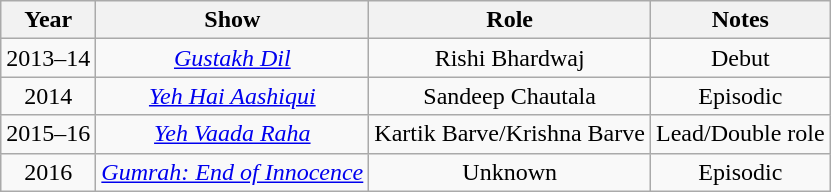<table class="wikitable" style="text-align:center;">
<tr>
<th>Year</th>
<th>Show</th>
<th>Role</th>
<th>Notes</th>
</tr>
<tr>
<td>2013–14</td>
<td><em><a href='#'>Gustakh Dil</a></em></td>
<td>Rishi Bhardwaj</td>
<td>Debut </td>
</tr>
<tr>
<td>2014</td>
<td><em><a href='#'>Yeh Hai Aashiqui</a></em></td>
<td>Sandeep Chautala</td>
<td>Episodic </td>
</tr>
<tr>
<td>2015–16</td>
<td><em><a href='#'>Yeh Vaada Raha</a></em></td>
<td>Kartik Barve/Krishna Barve</td>
<td>Lead/Double role</td>
</tr>
<tr>
<td>2016</td>
<td><em><a href='#'>Gumrah: End of Innocence</a></em></td>
<td>Unknown</td>
<td>Episodic </td>
</tr>
</table>
